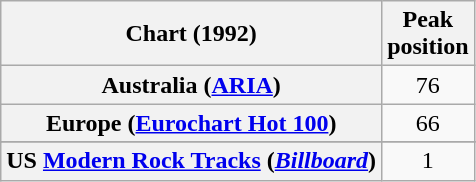<table class="wikitable sortable plainrowheaders" style="text-align:center">
<tr>
<th scope="col">Chart (1992)</th>
<th scope="col">Peak<br>position</th>
</tr>
<tr>
<th scope="row">Australia (<a href='#'>ARIA</a>)</th>
<td>76</td>
</tr>
<tr>
<th scope="row">Europe (<a href='#'>Eurochart Hot 100</a>)</th>
<td>66</td>
</tr>
<tr>
</tr>
<tr>
</tr>
<tr>
</tr>
<tr>
<th scope="row">US <a href='#'>Modern Rock Tracks</a> (<em><a href='#'>Billboard</a></em>)</th>
<td>1</td>
</tr>
</table>
